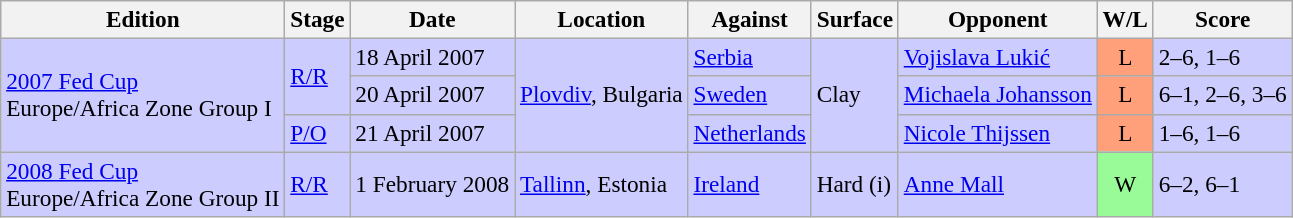<table class=wikitable style=font-size:97%>
<tr>
<th>Edition</th>
<th>Stage</th>
<th>Date</th>
<th>Location</th>
<th>Against</th>
<th>Surface</th>
<th>Opponent</th>
<th>W/L</th>
<th>Score</th>
</tr>
<tr style="background:#ccf;">
<td rowspan="3"><a href='#'>2007 Fed Cup</a> <br> Europe/Africa Zone Group I</td>
<td rowspan="2"><a href='#'>R/R</a></td>
<td>18 April 2007</td>
<td rowspan="3"><a href='#'>Plovdiv</a>, Bulgaria</td>
<td> <a href='#'>Serbia</a></td>
<td rowspan="3">Clay</td>
<td> <a href='#'>Vojislava Lukić</a></td>
<td style="text-align:center; background:#ffa07a;">L</td>
<td>2–6, 1–6</td>
</tr>
<tr style="background:#ccf;">
<td>20 April 2007</td>
<td> <a href='#'>Sweden</a></td>
<td> <a href='#'>Michaela Johansson</a></td>
<td style="text-align:center; background:#ffa07a;">L</td>
<td>6–1, 2–6, 3–6</td>
</tr>
<tr style="background:#ccf;">
<td><a href='#'>P/O</a></td>
<td>21 April 2007</td>
<td> <a href='#'>Netherlands</a></td>
<td> <a href='#'>Nicole Thijssen</a></td>
<td style="text-align:center; background:#ffa07a;">L</td>
<td>1–6, 1–6</td>
</tr>
<tr style="background:#ccf;">
<td><a href='#'>2008 Fed Cup</a> <br> Europe/Africa Zone Group II</td>
<td><a href='#'>R/R</a></td>
<td>1 February 2008</td>
<td><a href='#'>Tallinn</a>, Estonia</td>
<td> <a href='#'>Ireland</a></td>
<td>Hard (i)</td>
<td> <a href='#'>Anne Mall</a></td>
<td style="text-align:center; background:#98fb98;">W</td>
<td>6–2, 6–1</td>
</tr>
</table>
